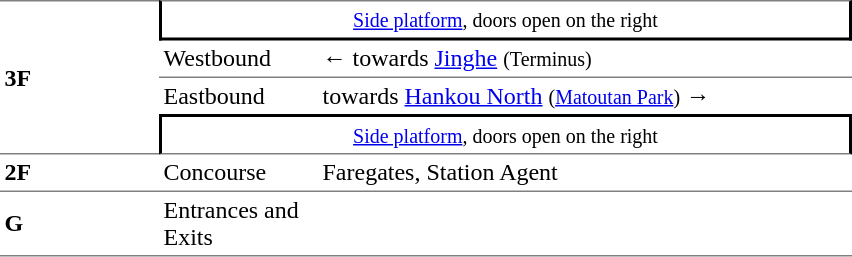<table cellspacing=0 cellpadding=3>
<tr>
<td style="border-bottom:solid 1px gray;border-top:solid 1px gray;" rowspan=4 width=100><strong>3F</strong></td>
<td style="border-right:solid 2px black;border-left:solid 2px black;border-top:solid 1px gray;border-bottom:solid 2px black;text-align:center;" colspan=2><small><a href='#'>Side platform</a>, doors open on the right</small></td>
</tr>
<tr>
<td style="border-top:solid 0px gray;" width=100>Westbound</td>
<td style="border-top:solid 0px gray;" width=350>←  towards <a href='#'>Jinghe</a> <small>(Terminus)</small></td>
</tr>
<tr>
<td style="border-top:solid 1px gray;border-bottom:solid 0px gray;">Eastbound</td>
<td style="border-top:solid 1px gray;border-bottom:solid 0px gray;">  towards <a href='#'>Hankou North</a> <small>(<a href='#'>Matoutan Park</a>)</small> →</td>
</tr>
<tr>
<td style="border-right:solid 2px black;border-left:solid 2px black;border-top:solid 2px black;border-bottom:solid 1px gray;text-align:center;" colspan=2><small><a href='#'>Side platform</a>, doors open on the right</small></td>
</tr>
<tr>
<td style="border-bottom:solid 1px gray;"><strong>2F</strong></td>
<td style="border-bottom:solid 1px gray;">Concourse</td>
<td style="border-bottom:solid 1px gray;">Faregates, Station Agent</td>
</tr>
<tr>
<td style="border-bottom:solid 1px gray;"><strong>G</strong></td>
<td style="border-bottom:solid 1px gray;">Entrances and Exits</td>
<td style="border-bottom:solid 1px gray;"></td>
</tr>
</table>
